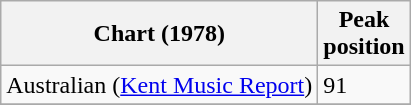<table class="wikitable sortable plainrowheaders">
<tr>
<th scope="col">Chart (1978)</th>
<th scope="col">Peak<br>position</th>
</tr>
<tr>
<td>Australian (<a href='#'>Kent Music Report</a>)</td>
<td>91</td>
</tr>
<tr>
</tr>
</table>
